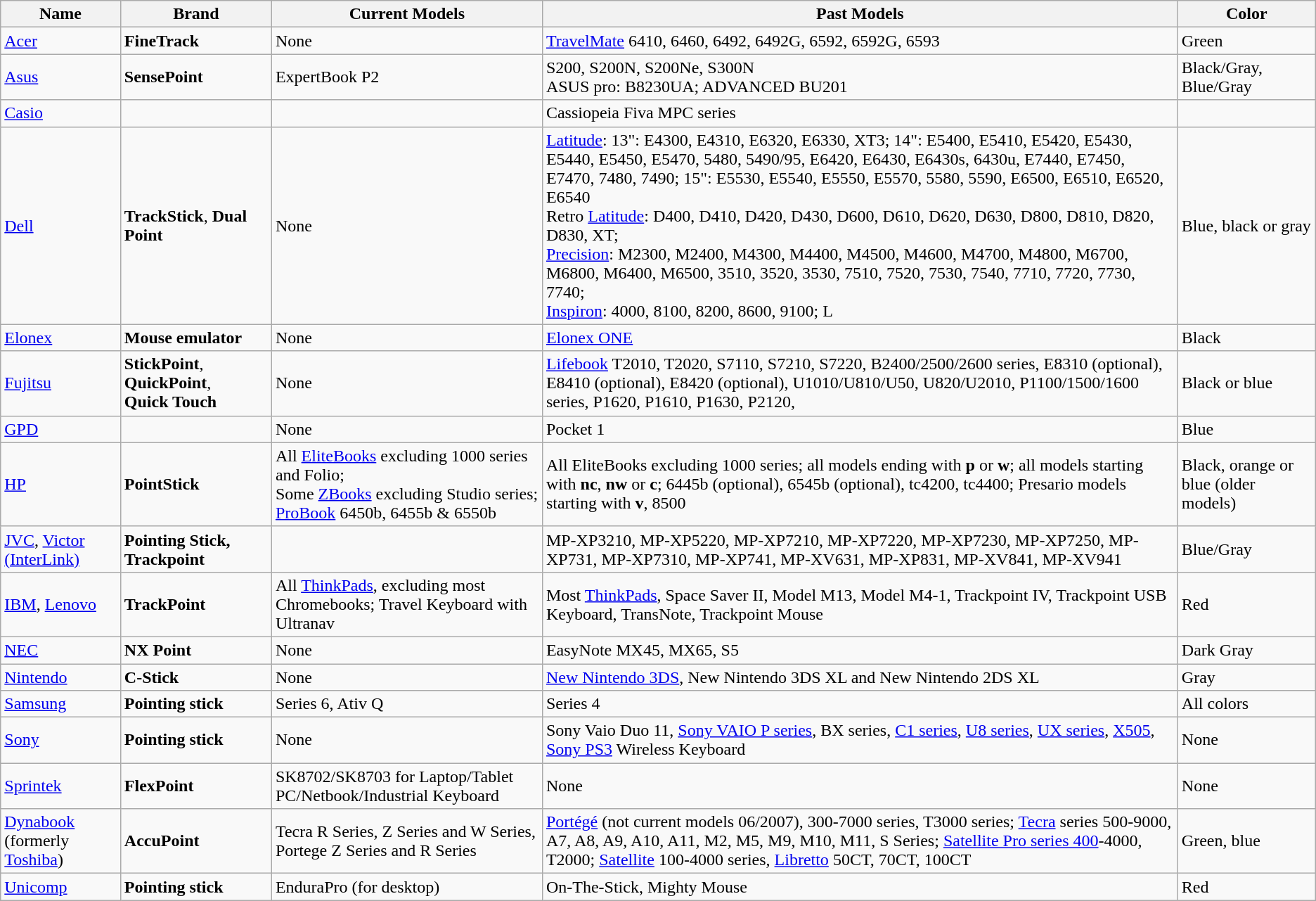<table class="wikitable sortable">
<tr>
<th>Name</th>
<th>Brand</th>
<th>Current Models</th>
<th>Past Models</th>
<th>Color</th>
</tr>
<tr>
<td><a href='#'>Acer</a></td>
<td><strong>FineTrack</strong></td>
<td>None</td>
<td><a href='#'>TravelMate</a> 6410, 6460, 6492, 6492G, 6592, 6592G, 6593</td>
<td>Green</td>
</tr>
<tr>
<td><a href='#'>Asus</a></td>
<td><strong>SensePoint</strong></td>
<td>ExpertBook P2</td>
<td>S200, S200N, S200Ne, S300N  <br> ASUS pro: B8230UA; ADVANCED BU201</td>
<td>Black/Gray, Blue/Gray</td>
</tr>
<tr>
<td><a href='#'>Casio</a></td>
<td></td>
<td></td>
<td>Cassiopeia Fiva MPC series</td>
<td></td>
</tr>
<tr>
<td><a href='#'>Dell</a></td>
<td><strong>TrackStick</strong>, <strong>Dual Point</strong></td>
<td>None</td>
<td><a href='#'>Latitude</a>: 13": E4300, E4310, E6320, E6330, XT3; 14": E5400, E5410, E5420, E5430, E5440, E5450, E5470, 5480, 5490/95, E6420, E6430, E6430s, 6430u, E7440, E7450, E7470, 7480, 7490; 15": E5530, E5540, E5550, E5570, 5580, 5590, E6500, E6510, E6520, E6540<br>Retro <a href='#'>Latitude</a>: D400, D410, D420, D430, D600, D610, D620, D630, D800, D810, D820, D830, XT;<br><a href='#'>Precision</a>: M2300, M2400, M4300, M4400, M4500, M4600, M4700, M4800, M6700, M6800, M6400, M6500, 3510, 3520, 3530, 7510, 7520, 7530, 7540, 7710, 7720, 7730, 7740;<br><a href='#'>Inspiron</a>: 4000, 8100, 8200, 8600, 9100; L</td>
<td>Blue, black or gray</td>
</tr>
<tr>
<td><a href='#'>Elonex</a></td>
<td><strong>Mouse emulator</strong></td>
<td>None</td>
<td><a href='#'>Elonex ONE</a></td>
<td>Black</td>
</tr>
<tr>
<td><a href='#'>Fujitsu</a></td>
<td><strong>StickPoint</strong>, <strong>QuickPoint</strong>, <strong>Quick Touch</strong></td>
<td>None</td>
<td><a href='#'>Lifebook</a> T2010, T2020, S7110, S7210, S7220, B2400/2500/2600 series, E8310 (optional), E8410 (optional), E8420 (optional), U1010/U810/U50, U820/U2010, P1100/1500/1600 series, P1620, P1610, P1630, P2120,</td>
<td>Black or blue</td>
</tr>
<tr>
<td><a href='#'>GPD</a></td>
<td></td>
<td>None</td>
<td>Pocket 1</td>
<td>Blue</td>
</tr>
<tr>
<td><a href='#'>HP</a></td>
<td><strong>PointStick</strong></td>
<td>All <a href='#'>EliteBooks</a> excluding 1000 series and Folio;<br>Some <a href='#'>ZBooks</a> excluding Studio series; <br><a href='#'>ProBook</a> 6450b, 6455b & 6550b</td>
<td>All EliteBooks excluding 1000 series; all models ending with <strong>p</strong> or <strong>w</strong>; all models starting with <strong>nc</strong>, <strong>nw</strong> or <strong>c</strong>; 6445b (optional), 6545b (optional), tc4200, tc4400; Presario models starting with <strong>v</strong>, 8500</td>
<td>Black, orange or blue (older models)</td>
</tr>
<tr>
<td><a href='#'>JVC</a>, <a href='#'>Victor (InterLink)</a></td>
<td><strong>Pointing Stick, Trackpoint</strong></td>
<td></td>
<td>MP-XP3210, MP-XP5220, MP-XP7210, MP-XP7220, MP-XP7230, MP-XP7250, MP-XP731, MP-XP7310, MP-XP741, MP-XV631, MP-XP831, MP-XV841, MP-XV941 <br></td>
<td>Blue/Gray</td>
</tr>
<tr>
<td><a href='#'>IBM</a>, <a href='#'>Lenovo</a></td>
<td><strong>TrackPoint</strong></td>
<td>All <a href='#'>ThinkPads</a>, excluding most Chromebooks; Travel Keyboard with Ultranav</td>
<td>Most <a href='#'>ThinkPads</a>, Space Saver II, Model M13, Model M4-1, Trackpoint IV, Trackpoint USB Keyboard, TransNote, Trackpoint Mouse</td>
<td>Red</td>
</tr>
<tr>
<td><a href='#'>NEC</a></td>
<td><strong>NX Point</strong></td>
<td>None</td>
<td>EasyNote MX45, MX65, S5</td>
<td>Dark Gray</td>
</tr>
<tr>
<td><a href='#'>Nintendo</a></td>
<td><strong>C-Stick</strong></td>
<td>None</td>
<td><a href='#'>New Nintendo 3DS</a>, New Nintendo 3DS XL and New Nintendo 2DS XL</td>
<td>Gray</td>
</tr>
<tr>
<td><a href='#'>Samsung</a></td>
<td><strong>Pointing stick</strong></td>
<td>Series 6, Ativ Q</td>
<td>Series 4</td>
<td>All colors</td>
</tr>
<tr>
<td><a href='#'>Sony</a></td>
<td><strong>Pointing stick</strong></td>
<td>None</td>
<td>Sony Vaio Duo 11, <a href='#'>Sony VAIO P series</a>, BX series, <a href='#'>C1 series</a>, <a href='#'>U8 series</a>, <a href='#'>UX series</a>, <a href='#'>X505</a>, <a href='#'>Sony PS3</a> Wireless Keyboard</td>
<td>None</td>
</tr>
<tr>
<td><a href='#'>Sprintek</a></td>
<td><strong>FlexPoint</strong></td>
<td>SK8702/SK8703 for Laptop/Tablet PC/Netbook/Industrial Keyboard</td>
<td>None</td>
<td>None</td>
</tr>
<tr>
<td><a href='#'>Dynabook</a> (formerly <a href='#'>Toshiba</a>)</td>
<td><strong>AccuPoint</strong></td>
<td>Tecra R Series, Z Series and W Series, Portege Z Series and R Series</td>
<td><a href='#'>Portégé</a> (not current models 06/2007), 300-7000 series, T3000 series; <a href='#'>Tecra</a> series 500-9000, A7, A8, A9, A10, A11, M2, M5, M9, M10, M11, S Series; <a href='#'>Satellite Pro series 400</a>-4000, T2000; <a href='#'>Satellite</a> 100-4000 series, <a href='#'>Libretto</a> 50CT, 70CT, 100CT</td>
<td>Green, blue</td>
</tr>
<tr>
<td><a href='#'>Unicomp</a></td>
<td><strong>Pointing stick</strong></td>
<td>EnduraPro (for desktop)</td>
<td>On-The-Stick, Mighty Mouse</td>
<td>Red</td>
</tr>
</table>
